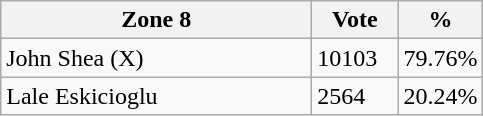<table class="wikitable">
<tr>
<th bgcolor="#DDDDFF" width="200px">Zone 8</th>
<th bgcolor="#DDDDFF" width="50px">Vote</th>
<th bgcolor="#DDDDFF" width="30px">%</th>
</tr>
<tr>
<td>John Shea (X)</td>
<td>10103</td>
<td>79.76%</td>
</tr>
<tr>
<td>Lale Eskicioglu</td>
<td>2564</td>
<td>20.24%</td>
</tr>
</table>
